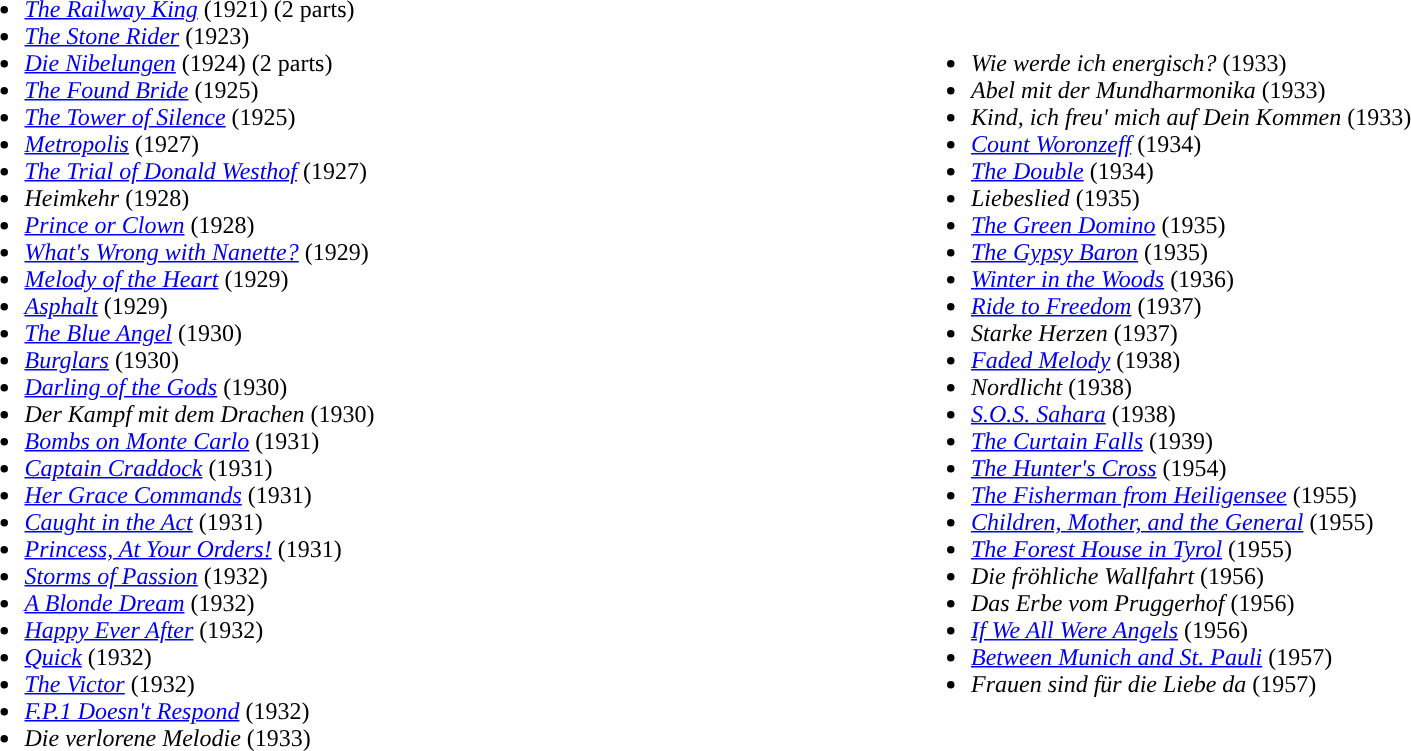<table width="100%" align="center|">
<tr>
<td width="50% valign="top"><br><ul><li><em><a href='#'>The Railway King</a></em> (1921) (2 parts)</li><li><em><a href='#'>The Stone Rider</a></em> (1923)</li><li><em><a href='#'>Die Nibelungen</a></em> (1924) (2 parts)</li><li><em><a href='#'>The Found Bride</a></em> (1925)</li><li><em><a href='#'>The Tower of Silence</a></em> (1925)</li><li><em><a href='#'>Metropolis</a></em> (1927)</li><li><em><a href='#'>The Trial of Donald Westhof</a></em> (1927)</li><li><em>Heimkehr</em> (1928)</li><li><em><a href='#'>Prince or Clown</a></em> (1928)</li><li><em><a href='#'>What's Wrong with Nanette?</a></em> (1929)</li><li><em><a href='#'>Melody of the Heart</a></em> (1929)</li><li><em><a href='#'>Asphalt</a></em> (1929)</li><li><em><a href='#'>The Blue Angel</a></em> (1930)</li><li><em><a href='#'>Burglars</a></em> (1930)</li><li><em><a href='#'>Darling of the Gods</a></em> (1930)</li><li><em>Der Kampf mit dem Drachen</em> (1930)</li><li><em><a href='#'>Bombs on Monte Carlo</a></em> (1931)</li><li><em><a href='#'>Captain Craddock</a></em> (1931)</li><li><em><a href='#'>Her Grace Commands</a></em> (1931)</li><li><em><a href='#'>Caught in the Act</a></em> (1931)</li><li><em><a href='#'>Princess, At Your Orders!</a></em> (1931)</li><li><em><a href='#'>Storms of Passion</a></em> (1932)</li><li><em><a href='#'>A Blonde Dream</a></em> (1932)</li><li><em><a href='#'>Happy Ever After</a></em> (1932)</li><li><em><a href='#'>Quick</a></em> (1932)</li><li><em><a href='#'>The Victor</a></em> (1932)</li><li><em><a href='#'>F.P.1 Doesn't Respond</a></em> (1932)</li><li><em>Die verlorene Melodie</em> (1933)</li></ul></td>
<td width="50% valign="top"><br><ul><li><em>Wie werde ich energisch?</em> (1933)</li><li><em>Abel mit der Mundharmonika</em> (1933)</li><li><em>Kind, ich freu' mich auf Dein Kommen</em> (1933)</li><li><em><a href='#'>Count Woronzeff</a></em> (1934)</li><li><em><a href='#'>The Double</a></em> (1934)</li><li><em>Liebeslied</em> (1935)</li><li><em><a href='#'>The Green Domino</a></em> (1935)</li><li><em><a href='#'>The Gypsy Baron</a></em> (1935)</li><li><em><a href='#'>Winter in the Woods</a></em> (1936)</li><li><em><a href='#'>Ride to Freedom</a></em> (1937)</li><li><em>Starke Herzen</em> (1937)</li><li><em><a href='#'>Faded Melody</a></em> (1938)</li><li><em> Nordlicht</em> (1938)</li><li><em><a href='#'>S.O.S. Sahara</a></em> (1938)</li><li><em><a href='#'>The Curtain Falls</a></em> (1939)</li><li><em><a href='#'>The Hunter's Cross</a></em> (1954)</li><li><em><a href='#'>The Fisherman from Heiligensee</a></em> (1955)</li><li><em><a href='#'>Children, Mother, and the General</a></em> (1955)</li><li><em><a href='#'>The Forest House in Tyrol</a></em> (1955)</li><li><em>Die fröhliche Wallfahrt</em> (1956)</li><li><em>Das Erbe vom Pruggerhof</em> (1956)</li><li><em><a href='#'>If We All Were Angels</a></em> (1956)</li><li><em><a href='#'>Between Munich and St. Pauli</a></em> (1957)</li><li><em>Frauen sind für die Liebe da</em> (1957)</li></ul></td>
</tr>
<tr>
</tr>
</table>
